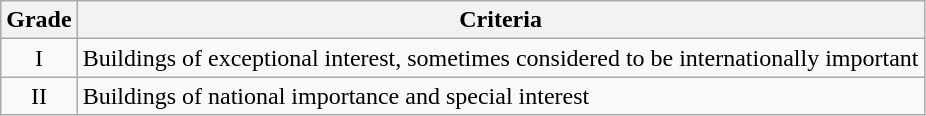<table class="wikitable">
<tr>
<th>Grade</th>
<th>Criteria</th>
</tr>
<tr>
<td align="center" >I</td>
<td>Buildings of exceptional interest, sometimes considered to be internationally important</td>
</tr>
<tr>
<td align="center" >II</td>
<td>Buildings of national importance and special interest</td>
</tr>
</table>
